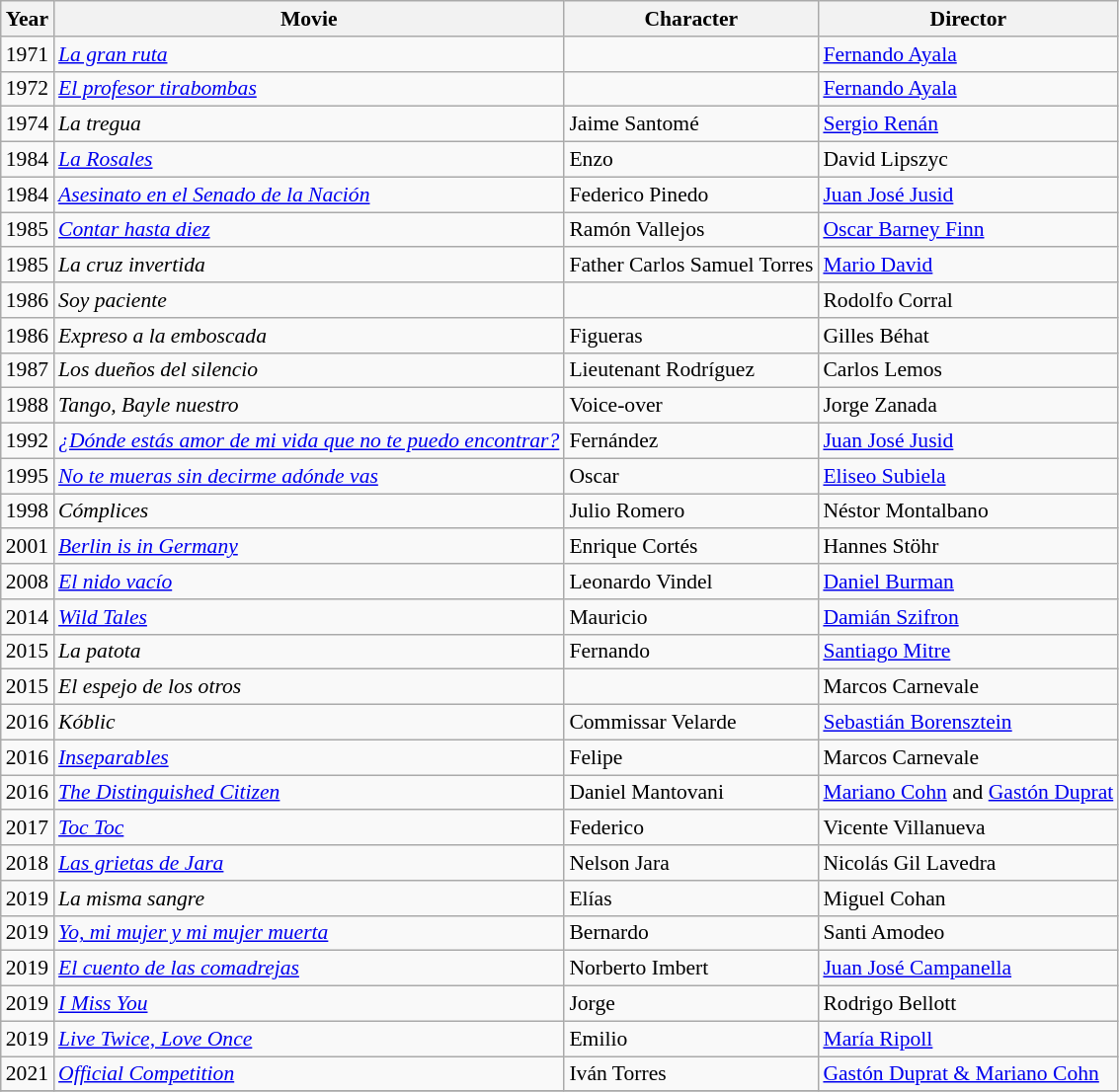<table class="wikitable" style="font-size: 90%;">
<tr>
<th>Year</th>
<th>Movie</th>
<th>Character</th>
<th>Director</th>
</tr>
<tr>
<td>1971</td>
<td><em><a href='#'>La gran ruta</a></em></td>
<td></td>
<td><a href='#'>Fernando Ayala</a></td>
</tr>
<tr>
<td>1972</td>
<td><em><a href='#'>El profesor tirabombas</a></em></td>
<td></td>
<td><a href='#'>Fernando Ayala</a></td>
</tr>
<tr>
<td>1974</td>
<td><em>La tregua</em></td>
<td>Jaime Santomé</td>
<td><a href='#'>Sergio Renán</a></td>
</tr>
<tr>
<td>1984</td>
<td><em><a href='#'>La Rosales</a></em></td>
<td>Enzo</td>
<td>David Lipszyc</td>
</tr>
<tr>
<td>1984</td>
<td><em><a href='#'>Asesinato en el Senado de la Nación</a></em></td>
<td>Federico Pinedo</td>
<td><a href='#'>Juan José Jusid</a></td>
</tr>
<tr>
<td>1985</td>
<td><em><a href='#'>Contar hasta diez</a></em></td>
<td>Ramón Vallejos</td>
<td><a href='#'>Oscar Barney Finn</a></td>
</tr>
<tr>
<td>1985</td>
<td><em>La cruz invertida</em></td>
<td>Father Carlos Samuel Torres</td>
<td><a href='#'>Mario David</a></td>
</tr>
<tr>
<td>1986</td>
<td><em>Soy paciente</em></td>
<td></td>
<td>Rodolfo Corral</td>
</tr>
<tr>
<td>1986</td>
<td><em>Expreso a la emboscada</em></td>
<td>Figueras</td>
<td>Gilles Béhat</td>
</tr>
<tr>
<td>1987</td>
<td><em>Los dueños del silencio</em></td>
<td>Lieutenant Rodríguez</td>
<td>Carlos Lemos</td>
</tr>
<tr>
<td>1988</td>
<td><em>Tango, Bayle nuestro</em></td>
<td>Voice-over</td>
<td>Jorge Zanada</td>
</tr>
<tr>
<td>1992</td>
<td><em><a href='#'>¿Dónde estás amor de mi vida que no te puedo encontrar?</a></em></td>
<td>Fernández</td>
<td><a href='#'>Juan José Jusid</a></td>
</tr>
<tr>
<td>1995</td>
<td><em><a href='#'>No te mueras sin decirme adónde vas</a></em></td>
<td>Oscar</td>
<td><a href='#'>Eliseo Subiela</a></td>
</tr>
<tr>
<td>1998</td>
<td><em>Cómplices</em></td>
<td>Julio Romero</td>
<td>Néstor Montalbano</td>
</tr>
<tr>
<td>2001</td>
<td><em><a href='#'>Berlin is in Germany</a></em></td>
<td>Enrique Cortés</td>
<td>Hannes Stöhr</td>
</tr>
<tr>
<td>2008</td>
<td><em><a href='#'>El nido vacío</a></em></td>
<td>Leonardo Vindel</td>
<td><a href='#'>Daniel Burman</a></td>
</tr>
<tr>
<td>2014</td>
<td><em><a href='#'>Wild Tales</a></em></td>
<td>Mauricio</td>
<td><a href='#'>Damián Szifron</a></td>
</tr>
<tr>
<td>2015</td>
<td><em>La patota</em></td>
<td>Fernando</td>
<td><a href='#'>Santiago Mitre</a></td>
</tr>
<tr>
<td>2015</td>
<td><em>El espejo de los otros</em></td>
<td></td>
<td>Marcos Carnevale</td>
</tr>
<tr>
<td>2016</td>
<td><em>Kóblic</em></td>
<td>Commissar Velarde</td>
<td><a href='#'>Sebastián Borensztein</a></td>
</tr>
<tr>
<td>2016</td>
<td><em><a href='#'>Inseparables</a></em></td>
<td>Felipe</td>
<td>Marcos Carnevale</td>
</tr>
<tr>
<td>2016</td>
<td><em><a href='#'>The Distinguished Citizen</a></em></td>
<td>Daniel Mantovani</td>
<td><a href='#'>Mariano Cohn</a> and <a href='#'>Gastón Duprat</a></td>
</tr>
<tr>
<td>2017</td>
<td><em><a href='#'>Toc Toc</a></em></td>
<td>Federico</td>
<td>Vicente Villanueva</td>
</tr>
<tr>
<td>2018</td>
<td><em><a href='#'>Las grietas de Jara</a></em></td>
<td>Nelson Jara</td>
<td>Nicolás Gil Lavedra</td>
</tr>
<tr>
<td>2019</td>
<td><em>La misma sangre</em></td>
<td>Elías</td>
<td>Miguel Cohan</td>
</tr>
<tr>
<td>2019</td>
<td><em><a href='#'>Yo, mi mujer y mi mujer muerta</a></em></td>
<td>Bernardo</td>
<td>Santi Amodeo</td>
</tr>
<tr>
<td>2019</td>
<td><em><a href='#'>El cuento de las comadrejas</a></em></td>
<td>Norberto Imbert</td>
<td><a href='#'>Juan José Campanella</a></td>
</tr>
<tr>
<td>2019</td>
<td><em><a href='#'>I Miss You</a></em></td>
<td>Jorge</td>
<td>Rodrigo Bellott</td>
</tr>
<tr>
<td>2019</td>
<td><em><a href='#'>Live Twice, Love Once</a></em></td>
<td>Emilio</td>
<td><a href='#'>María Ripoll</a></td>
</tr>
<tr>
<td>2021</td>
<td><em><a href='#'>Official Competition</a></em></td>
<td>Iván Torres</td>
<td><a href='#'>Gastón Duprat & Mariano Cohn</a></td>
</tr>
<tr>
</tr>
</table>
